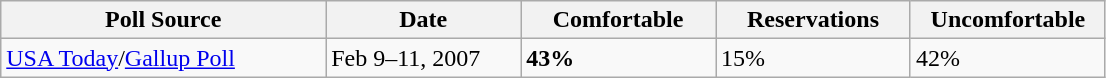<table class="wikitable sortable">
<tr>
<th width="25%">Poll Source</th>
<th width="15%">Date</th>
<th width="15%">Comfortable</th>
<th width="15%">Reservations</th>
<th width="15%">Uncomfortable</th>
</tr>
<tr>
<td><a href='#'>USA Today</a>/<a href='#'>Gallup Poll</a></td>
<td>Feb 9–11, 2007</td>
<td><strong>43%</strong></td>
<td>15%</td>
<td>42%</td>
</tr>
</table>
